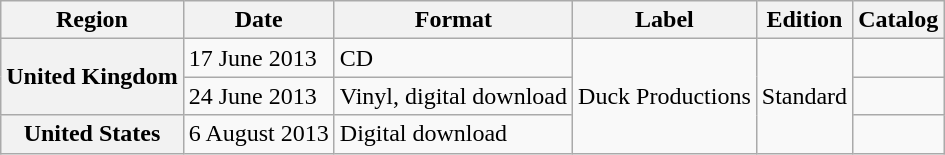<table class="wikitable plainrowheaders">
<tr>
<th scope="col">Region</th>
<th scope="col">Date</th>
<th scope="col">Format</th>
<th scope="col">Label</th>
<th scope="col">Edition</th>
<th scope="col">Catalog</th>
</tr>
<tr>
<th scope="row" rowspan="2">United Kingdom</th>
<td>17 June 2013</td>
<td>CD</td>
<td rowspan=3>Duck Productions</td>
<td rowspan=3>Standard</td>
<td></td>
</tr>
<tr>
<td>24 June 2013</td>
<td>Vinyl, digital download</td>
<td></td>
</tr>
<tr>
<th scope="row" rowspan="2">United States</th>
<td>6 August 2013</td>
<td>Digital download</td>
<td></td>
</tr>
</table>
